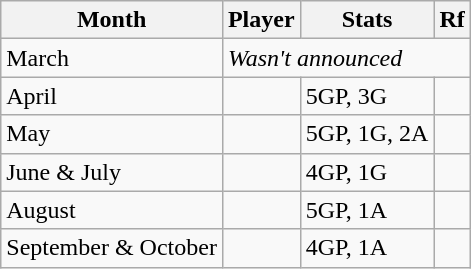<table class="wikitable">
<tr style="text-align:center;">
<th>Month</th>
<th>Player</th>
<th>Stats</th>
<th>Rf</th>
</tr>
<tr>
<td>March</td>
<td colspan=3><em>Wasn't announced</em></td>
</tr>
<tr>
<td>April</td>
<td></td>
<td>5GP, 3G</td>
<td style="text-align:center;"></td>
</tr>
<tr>
<td>May</td>
<td></td>
<td>5GP, 1G, 2A</td>
<td style="text-align:center;"></td>
</tr>
<tr>
<td>June & July</td>
<td></td>
<td>4GP, 1G</td>
<td style="text-align:center;"></td>
</tr>
<tr>
<td>August</td>
<td></td>
<td>5GP, 1A</td>
<td style="text-align:center;"></td>
</tr>
<tr>
<td>September & October</td>
<td></td>
<td>4GP, 1A</td>
<td style="text-align:center;"></td>
</tr>
</table>
